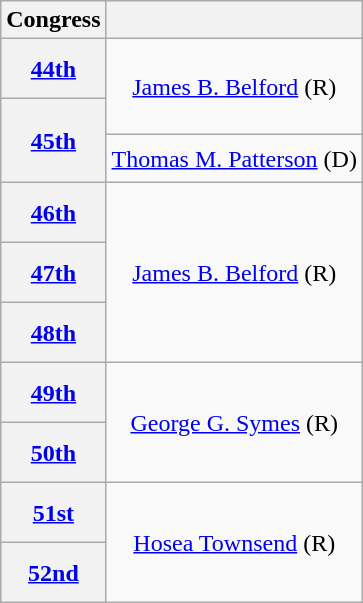<table class=wikitable style="text-align:center">
<tr>
<th scope="col">Congress</th>
<th scope="col"></th>
</tr>
<tr style="height:2.5em">
<th scope="row"><a href='#'>44th</a> </th>
<td rowspan=2 ><a href='#'>James B. Belford</a> (R)</td>
</tr>
<tr style="height:1.5em">
<th scope="row" rowspan=2><a href='#'>45th</a> </th>
</tr>
<tr style="height:2em">
<td><a href='#'>Thomas M. Patterson</a> (D)</td>
</tr>
<tr style="height:2.5em">
<th scope="row"><a href='#'>46th</a> </th>
<td rowspan=3 ><a href='#'>James B. Belford</a> (R)</td>
</tr>
<tr style="height:2.5em">
<th scope="row"><a href='#'>47th</a> </th>
</tr>
<tr style="height:2.5em">
<th scope="row"><a href='#'>48th</a> </th>
</tr>
<tr style="height:2.5em">
<th scope="row"><a href='#'>49th</a> </th>
<td rowspan=2 ><a href='#'>George G. Symes</a> (R)</td>
</tr>
<tr style="height:2.5em">
<th scope="row"><a href='#'>50th</a> </th>
</tr>
<tr style="height:2.5em">
<th scope="row"><a href='#'>51st</a> </th>
<td rowspan=2 ><a href='#'>Hosea Townsend</a> (R)</td>
</tr>
<tr style="height:2.5em">
<th scope="row"><a href='#'>52nd</a> </th>
</tr>
</table>
